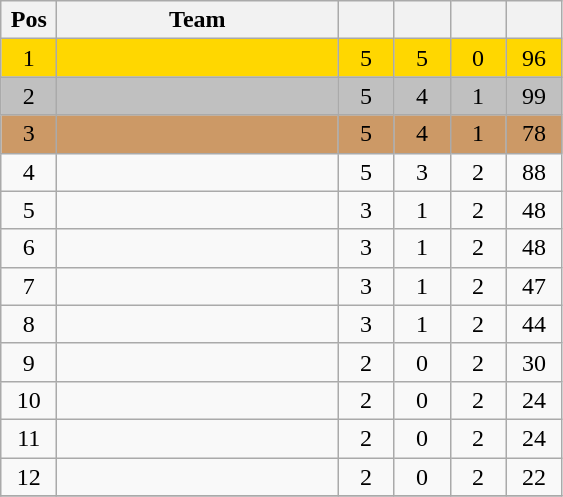<table class="wikitable" style="text-align:center">
<tr>
<th width=30>Pos</th>
<th width=180>Team</th>
<th width=30></th>
<th width=30></th>
<th width=30></th>
<th width=30></th>
</tr>
<tr bgcolor=gold>
<td>1</td>
<td align=left></td>
<td>5</td>
<td>5</td>
<td>0</td>
<td>96</td>
</tr>
<tr bgcolor=silver>
<td>2</td>
<td align=left></td>
<td>5</td>
<td>4</td>
<td>1</td>
<td>99</td>
</tr>
<tr bgcolor=cc9966>
<td>3</td>
<td align=left></td>
<td>5</td>
<td>4</td>
<td>1</td>
<td>78</td>
</tr>
<tr>
<td>4</td>
<td align=left></td>
<td>5</td>
<td>3</td>
<td>2</td>
<td>88</td>
</tr>
<tr>
<td>5</td>
<td align=left></td>
<td>3</td>
<td>1</td>
<td>2</td>
<td>48</td>
</tr>
<tr>
<td>6</td>
<td align=left></td>
<td>3</td>
<td>1</td>
<td>2</td>
<td>48</td>
</tr>
<tr>
<td>7</td>
<td align=left></td>
<td>3</td>
<td>1</td>
<td>2</td>
<td>47</td>
</tr>
<tr>
<td>8</td>
<td align=left></td>
<td>3</td>
<td>1</td>
<td>2</td>
<td>44</td>
</tr>
<tr>
<td>9</td>
<td align=left></td>
<td>2</td>
<td>0</td>
<td>2</td>
<td>30</td>
</tr>
<tr>
<td>10</td>
<td align=left></td>
<td>2</td>
<td>0</td>
<td>2</td>
<td>24</td>
</tr>
<tr>
<td>11</td>
<td align=left></td>
<td>2</td>
<td>0</td>
<td>2</td>
<td>24</td>
</tr>
<tr>
<td>12</td>
<td align=left></td>
<td>2</td>
<td>0</td>
<td>2</td>
<td>22</td>
</tr>
<tr>
</tr>
</table>
